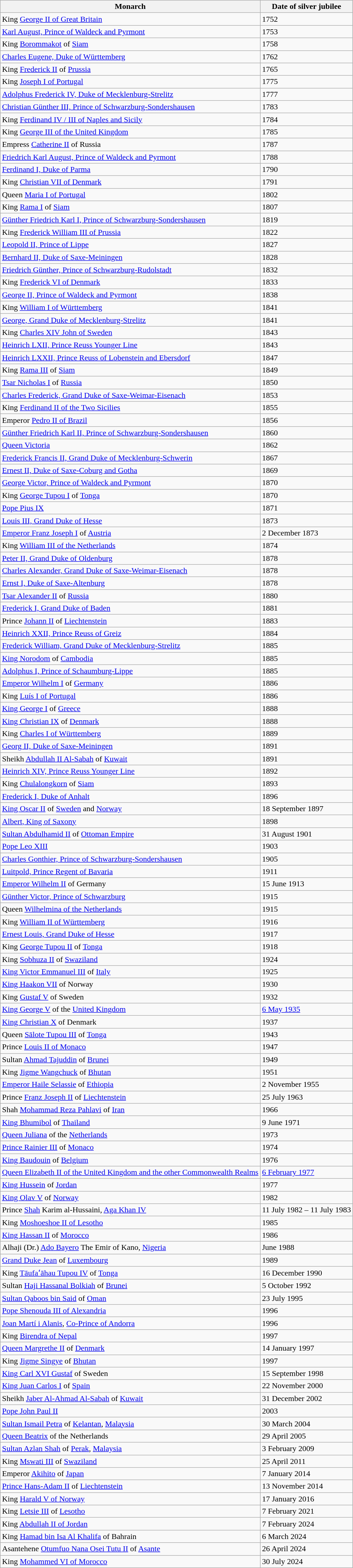<table class="wikitable">
<tr>
<th>Monarch</th>
<th>Date of silver jubilee</th>
</tr>
<tr>
<td>King <a href='#'>George II of Great Britain</a></td>
<td>1752</td>
</tr>
<tr>
<td><a href='#'>Karl August, Prince of Waldeck and Pyrmont</a></td>
<td>1753</td>
</tr>
<tr>
<td>King <a href='#'>Borommakot</a> of <a href='#'>Siam</a></td>
<td>1758</td>
</tr>
<tr>
<td><a href='#'>Charles Eugene, Duke of Württemberg</a></td>
<td>1762</td>
</tr>
<tr>
<td>King <a href='#'>Frederick II</a> of <a href='#'>Prussia</a></td>
<td>1765</td>
</tr>
<tr>
<td>King <a href='#'>Joseph I of Portugal</a></td>
<td>1775</td>
</tr>
<tr>
<td><a href='#'>Adolphus Frederick IV, Duke of Mecklenburg-Strelitz</a></td>
<td>1777</td>
</tr>
<tr>
<td><a href='#'>Christian Günther III, Prince of Schwarzburg-Sondershausen</a></td>
<td>1783</td>
</tr>
<tr>
<td>King <a href='#'>Ferdinand IV / III of Naples and Sicily</a></td>
<td>1784</td>
</tr>
<tr>
<td>King <a href='#'>George III of the United Kingdom</a></td>
<td>1785</td>
</tr>
<tr>
<td>Empress <a href='#'>Catherine II</a> of Russia</td>
<td>1787</td>
</tr>
<tr>
<td><a href='#'>Friedrich Karl August, Prince of Waldeck and Pyrmont</a></td>
<td>1788</td>
</tr>
<tr>
<td><a href='#'>Ferdinand I, Duke of Parma</a></td>
<td>1790</td>
</tr>
<tr>
<td>King <a href='#'>Christian VII of Denmark</a></td>
<td>1791</td>
</tr>
<tr>
<td>Queen <a href='#'>Maria I of Portugal</a></td>
<td>1802</td>
</tr>
<tr>
<td>King <a href='#'>Rama I</a> of <a href='#'>Siam</a></td>
<td>1807</td>
</tr>
<tr>
<td><a href='#'>Günther Friedrich Karl I, Prince of Schwarzburg-Sondershausen</a></td>
<td>1819</td>
</tr>
<tr>
<td>King <a href='#'>Frederick William III of Prussia</a></td>
<td>1822</td>
</tr>
<tr>
<td><a href='#'>Leopold II, Prince of Lippe</a></td>
<td>1827</td>
</tr>
<tr>
<td><a href='#'>Bernhard II, Duke of Saxe-Meiningen</a></td>
<td>1828</td>
</tr>
<tr>
<td><a href='#'>Friedrich Günther, Prince of Schwarzburg-Rudolstadt</a></td>
<td>1832</td>
</tr>
<tr>
<td>King <a href='#'>Frederick VI of Denmark</a></td>
<td>1833</td>
</tr>
<tr>
<td><a href='#'>George II, Prince of Waldeck and Pyrmont</a></td>
<td>1838</td>
</tr>
<tr>
<td>King <a href='#'>William I of Württemberg</a></td>
<td>1841</td>
</tr>
<tr>
<td><a href='#'>George, Grand Duke of Mecklenburg-Strelitz</a></td>
<td>1841</td>
</tr>
<tr>
<td>King <a href='#'>Charles XIV John of Sweden</a></td>
<td>1843</td>
</tr>
<tr>
<td><a href='#'>Heinrich LXII, Prince Reuss Younger Line</a></td>
<td>1843</td>
</tr>
<tr>
<td><a href='#'>Heinrich LXXII, Prince Reuss of Lobenstein and Ebersdorf</a></td>
<td>1847</td>
</tr>
<tr>
<td>King <a href='#'>Rama III</a> of <a href='#'>Siam</a></td>
<td>1849</td>
</tr>
<tr>
<td><a href='#'>Tsar Nicholas I</a> of <a href='#'>Russia</a></td>
<td>1850</td>
</tr>
<tr>
<td><a href='#'>Charles Frederick, Grand Duke of Saxe-Weimar-Eisenach</a></td>
<td>1853</td>
</tr>
<tr>
<td>King <a href='#'>Ferdinand II of the Two Sicilies</a></td>
<td>1855</td>
</tr>
<tr>
<td>Emperor <a href='#'>Pedro II of Brazil</a></td>
<td>1856</td>
</tr>
<tr>
<td><a href='#'>Günther Friedrich Karl II, Prince of Schwarzburg-Sondershausen</a></td>
<td>1860</td>
</tr>
<tr>
<td><a href='#'>Queen Victoria</a></td>
<td>1862</td>
</tr>
<tr>
<td><a href='#'>Frederick Francis II, Grand Duke of Mecklenburg-Schwerin</a></td>
<td>1867</td>
</tr>
<tr>
<td><a href='#'>Ernest II, Duke of Saxe-Coburg and Gotha</a></td>
<td>1869</td>
</tr>
<tr>
<td><a href='#'>George Victor, Prince of Waldeck and Pyrmont</a></td>
<td>1870</td>
</tr>
<tr>
<td>King <a href='#'>George Tupou I</a> of <a href='#'>Tonga</a></td>
<td>1870</td>
</tr>
<tr>
<td><a href='#'>Pope Pius IX</a></td>
<td>1871</td>
</tr>
<tr>
<td><a href='#'>Louis III, Grand Duke of Hesse</a></td>
<td>1873</td>
</tr>
<tr>
<td><a href='#'>Emperor Franz Joseph I</a> of <a href='#'>Austria</a></td>
<td>2 December 1873</td>
</tr>
<tr>
<td>King <a href='#'>William III of the Netherlands</a></td>
<td>1874</td>
</tr>
<tr>
<td><a href='#'>Peter II, Grand Duke of Oldenburg</a></td>
<td>1878</td>
</tr>
<tr>
<td><a href='#'>Charles Alexander, Grand Duke of Saxe-Weimar-Eisenach</a></td>
<td>1878</td>
</tr>
<tr>
<td><a href='#'>Ernst I, Duke of Saxe-Altenburg</a></td>
<td>1878</td>
</tr>
<tr>
<td><a href='#'>Tsar Alexander II</a> of <a href='#'>Russia</a></td>
<td>1880</td>
</tr>
<tr>
<td><a href='#'>Frederick I, Grand Duke of Baden</a></td>
<td>1881</td>
</tr>
<tr>
<td>Prince <a href='#'>Johann II</a> of <a href='#'>Liechtenstein</a></td>
<td>1883</td>
</tr>
<tr>
<td><a href='#'>Heinrich XXII, Prince Reuss of Greiz</a></td>
<td>1884</td>
</tr>
<tr>
<td><a href='#'>Frederick William, Grand Duke of Mecklenburg-Strelitz</a></td>
<td>1885</td>
</tr>
<tr>
<td><a href='#'>King Norodom</a> of <a href='#'>Cambodia</a></td>
<td>1885</td>
</tr>
<tr>
<td><a href='#'>Adolphus I, Prince of Schaumburg-Lippe</a></td>
<td>1885</td>
</tr>
<tr>
<td><a href='#'>Emperor Wilhelm I</a> of <a href='#'>Germany</a></td>
<td>1886</td>
</tr>
<tr>
<td>King <a href='#'>Luís I of Portugal</a></td>
<td>1886</td>
</tr>
<tr>
<td><a href='#'>King George I</a> of <a href='#'>Greece</a></td>
<td>1888</td>
</tr>
<tr>
<td><a href='#'>King Christian IX</a> of <a href='#'>Denmark</a></td>
<td>1888</td>
</tr>
<tr>
<td>King <a href='#'>Charles I of Württemberg</a></td>
<td>1889</td>
</tr>
<tr>
<td><a href='#'>Georg II, Duke of Saxe-Meiningen</a></td>
<td>1891</td>
</tr>
<tr>
<td>Sheikh <a href='#'>Abdullah II Al-Sabah</a> of <a href='#'>Kuwait</a></td>
<td>1891</td>
</tr>
<tr>
<td><a href='#'>Heinrich XIV, Prince Reuss Younger Line</a></td>
<td>1892</td>
</tr>
<tr>
<td>King <a href='#'>Chulalongkorn</a> of <a href='#'>Siam</a></td>
<td>1893</td>
</tr>
<tr>
<td><a href='#'>Frederick I, Duke of Anhalt</a></td>
<td>1896</td>
</tr>
<tr>
<td><a href='#'>King Oscar II</a> of <a href='#'>Sweden</a> and <a href='#'>Norway</a></td>
<td>18 September 1897</td>
</tr>
<tr>
<td><a href='#'>Albert, King of Saxony</a></td>
<td>1898</td>
</tr>
<tr>
<td><a href='#'>Sultan Abdulhamid II</a> of <a href='#'>Ottoman Empire</a></td>
<td>31 August 1901</td>
</tr>
<tr>
<td><a href='#'>Pope Leo XIII</a></td>
<td>1903</td>
</tr>
<tr>
<td><a href='#'>Charles Gonthier, Prince of Schwarzburg-Sondershausen</a></td>
<td>1905</td>
</tr>
<tr>
<td><a href='#'>Luitpold, Prince Regent of Bavaria</a></td>
<td>1911</td>
</tr>
<tr>
<td><a href='#'>Emperor Wilhelm II</a> of Germany</td>
<td>15 June 1913</td>
</tr>
<tr>
<td><a href='#'>Günther Victor, Prince of Schwarzburg</a></td>
<td>1915</td>
</tr>
<tr>
<td>Queen <a href='#'>Wilhelmina of the Netherlands</a></td>
<td>1915</td>
</tr>
<tr>
<td>King <a href='#'>William II of Württemberg</a></td>
<td>1916</td>
</tr>
<tr>
<td><a href='#'>Ernest Louis, Grand Duke of Hesse</a></td>
<td>1917</td>
</tr>
<tr>
<td>King <a href='#'>George Tupou II</a> of <a href='#'>Tonga</a></td>
<td>1918</td>
</tr>
<tr>
<td>King <a href='#'>Sobhuza II</a> of <a href='#'>Swaziland</a></td>
<td>1924</td>
</tr>
<tr>
<td><a href='#'>King Victor Emmanuel III</a> of <a href='#'>Italy</a></td>
<td>1925</td>
</tr>
<tr>
<td><a href='#'>King Haakon VII</a> of Norway</td>
<td>1930</td>
</tr>
<tr>
<td>King <a href='#'>Gustaf V</a> of Sweden</td>
<td>1932</td>
</tr>
<tr>
<td><a href='#'>King George V</a> of the <a href='#'>United Kingdom</a></td>
<td><a href='#'>6 May 1935</a></td>
</tr>
<tr>
<td><a href='#'>King Christian X</a> of Denmark</td>
<td>1937</td>
</tr>
<tr>
<td>Queen <a href='#'>Sālote Tupou III</a> of <a href='#'>Tonga</a></td>
<td>1943</td>
</tr>
<tr>
<td>Prince <a href='#'>Louis II of Monaco</a></td>
<td>1947</td>
</tr>
<tr>
<td>Sultan <a href='#'>Ahmad Tajuddin</a> of <a href='#'>Brunei</a></td>
<td>1949</td>
</tr>
<tr>
<td>King <a href='#'>Jigme Wangchuck</a> of <a href='#'>Bhutan</a></td>
<td>1951</td>
</tr>
<tr>
<td><a href='#'>Emperor Haile Selassie</a> of <a href='#'>Ethiopia</a></td>
<td>2 November 1955</td>
</tr>
<tr>
<td>Prince <a href='#'>Franz Joseph II</a> of <a href='#'>Liechtenstein</a></td>
<td>25 July 1963</td>
</tr>
<tr>
<td>Shah <a href='#'>Mohammad Reza Pahlavi</a> of <a href='#'>Iran</a></td>
<td>1966</td>
</tr>
<tr>
<td><a href='#'>King Bhumibol</a> of <a href='#'>Thailand</a></td>
<td>9 June 1971</td>
</tr>
<tr>
<td><a href='#'>Queen Juliana</a> of the <a href='#'>Netherlands</a></td>
<td>1973</td>
</tr>
<tr>
<td><a href='#'>Prince Rainier III</a> of <a href='#'>Monaco</a></td>
<td>1974</td>
</tr>
<tr>
<td><a href='#'>King Baudouin</a> of <a href='#'>Belgium</a></td>
<td>1976</td>
</tr>
<tr>
<td><a href='#'>Queen Elizabeth II of the United Kingdom and the other Commonwealth Realms</a></td>
<td><a href='#'>6 February 1977</a></td>
</tr>
<tr>
<td><a href='#'>King Hussein</a> of <a href='#'>Jordan</a></td>
<td>1977</td>
</tr>
<tr>
<td><a href='#'>King Olav V</a> of <a href='#'>Norway</a></td>
<td>1982</td>
</tr>
<tr>
<td>Prince <a href='#'>Shah</a> Karim al-Hussaini, <a href='#'>Aga Khan IV</a></td>
<td>11 July 1982 – 11 July 1983</td>
</tr>
<tr>
<td>King <a href='#'>Moshoeshoe II of Lesotho</a></td>
<td>1985</td>
</tr>
<tr>
<td><a href='#'>King Hassan II</a> of <a href='#'>Morocco</a></td>
<td>1986</td>
</tr>
<tr>
<td>Alhaji (Dr.) <a href='#'>Ado Bayero</a> The Emir of Kano, <a href='#'>Nigeria</a></td>
<td>June 1988</td>
</tr>
<tr>
<td><a href='#'>Grand Duke Jean</a> of <a href='#'>Luxembourg</a></td>
<td>1989</td>
</tr>
<tr>
<td>King <a href='#'>Tāufaʻāhau Tupou IV</a> of <a href='#'>Tonga</a></td>
<td>16 December 1990</td>
</tr>
<tr>
<td>Sultan <a href='#'>Haji Hassanal Bolkiah</a> of <a href='#'>Brunei</a></td>
<td>5 October 1992</td>
</tr>
<tr>
<td><a href='#'>Sultan Qaboos bin Said</a> of <a href='#'>Oman</a></td>
<td>23 July 1995</td>
</tr>
<tr>
<td><a href='#'>Pope Shenouda III of Alexandria</a></td>
<td>1996</td>
</tr>
<tr>
<td><a href='#'>Joan Martí i Alanis</a>, <a href='#'>Co-Prince of Andorra</a></td>
<td>1996</td>
</tr>
<tr>
<td>King <a href='#'>Birendra of Nepal</a></td>
<td>1997</td>
</tr>
<tr>
<td><a href='#'>Queen Margrethe II</a> of <a href='#'>Denmark</a></td>
<td>14 January 1997</td>
</tr>
<tr>
<td>King <a href='#'>Jigme Singye</a> of <a href='#'>Bhutan</a></td>
<td>1997</td>
</tr>
<tr>
<td><a href='#'>King Carl XVI Gustaf</a> of Sweden</td>
<td>15 September 1998</td>
</tr>
<tr>
<td><a href='#'>King Juan Carlos I</a> of <a href='#'>Spain</a></td>
<td>22 November 2000</td>
</tr>
<tr>
<td>Sheikh <a href='#'>Jaber Al-Ahmad Al-Sabah</a> of <a href='#'>Kuwait</a></td>
<td>31 December 2002</td>
</tr>
<tr>
<td><a href='#'>Pope John Paul II</a></td>
<td>2003</td>
</tr>
<tr>
<td><a href='#'>Sultan Ismail Petra</a> of <a href='#'>Kelantan</a>, <a href='#'>Malaysia</a></td>
<td>30 March 2004</td>
</tr>
<tr>
<td><a href='#'>Queen Beatrix</a> of the Netherlands</td>
<td>29 April 2005</td>
</tr>
<tr>
<td><a href='#'>Sultan Azlan Shah</a> of <a href='#'>Perak</a>, <a href='#'>Malaysia</a></td>
<td>3 February 2009</td>
</tr>
<tr>
<td>King <a href='#'>Mswati III</a> of <a href='#'>Swaziland</a></td>
<td>25 April 2011</td>
</tr>
<tr>
<td>Emperor <a href='#'>Akihito</a> of <a href='#'>Japan</a></td>
<td>7 January 2014</td>
</tr>
<tr>
<td><a href='#'>Prince Hans-Adam II</a> of <a href='#'>Liechtenstein</a></td>
<td>13 November 2014</td>
</tr>
<tr>
<td>King <a href='#'>Harald V of Norway</a></td>
<td>17 January 2016</td>
</tr>
<tr>
<td>King <a href='#'>Letsie III</a> of <a href='#'>Lesotho</a></td>
<td>7 February 2021</td>
</tr>
<tr>
<td>King <a href='#'>Abdullah II of Jordan</a></td>
<td>7 February 2024</td>
</tr>
<tr>
<td>King <a href='#'>Hamad bin Isa Al Khalifa</a> of Bahrain</td>
<td>6 March 2024</td>
</tr>
<tr>
<td>Asantehene <a href='#'>Otumfuo Nana Osei Tutu II</a> of <a href='#'>Asante</a></td>
<td>26 April 2024</td>
</tr>
<tr>
<td>King <a href='#'>Mohammed VI of Morocco</a></td>
<td>30 July 2024</td>
</tr>
</table>
